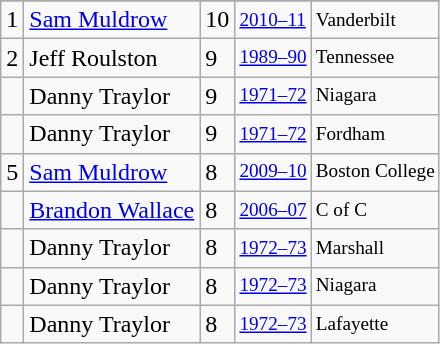<table class="wikitable">
<tr>
</tr>
<tr>
<td>1</td>
<td><a href='#'>Sam Muldrow</a></td>
<td>10</td>
<td style="font-size:80%;"><a href='#'>2010–11</a></td>
<td style="font-size:80%;">Vanderbilt</td>
</tr>
<tr>
<td>2</td>
<td>Jeff Roulston</td>
<td>9</td>
<td style="font-size:80%;"><a href='#'>1989–90</a></td>
<td style="font-size:80%;">Tennessee</td>
</tr>
<tr>
<td></td>
<td>Danny Traylor</td>
<td>9</td>
<td style="font-size:80%;"><a href='#'>1971–72</a></td>
<td style="font-size:80%;">Niagara</td>
</tr>
<tr>
<td></td>
<td>Danny Traylor</td>
<td>9</td>
<td style="font-size:80%;"><a href='#'>1971–72</a></td>
<td style="font-size:80%;">Fordham</td>
</tr>
<tr>
<td>5</td>
<td><a href='#'>Sam Muldrow</a></td>
<td>8</td>
<td style="font-size:80%;"><a href='#'>2009–10</a></td>
<td style="font-size:80%;">Boston College</td>
</tr>
<tr>
<td></td>
<td><a href='#'>Brandon Wallace</a></td>
<td>8</td>
<td style="font-size:80%;"><a href='#'>2006–07</a></td>
<td style="font-size:80%;">C of C</td>
</tr>
<tr>
<td></td>
<td>Danny Traylor</td>
<td>8</td>
<td style="font-size:80%;"><a href='#'>1972–73</a></td>
<td style="font-size:80%;">Marshall</td>
</tr>
<tr>
<td></td>
<td>Danny Traylor</td>
<td>8</td>
<td style="font-size:80%;"><a href='#'>1972–73</a></td>
<td style="font-size:80%;">Niagara</td>
</tr>
<tr>
<td></td>
<td>Danny Traylor</td>
<td>8</td>
<td style="font-size:80%;"><a href='#'>1972–73</a></td>
<td style="font-size:80%;">Lafayette</td>
</tr>
</table>
